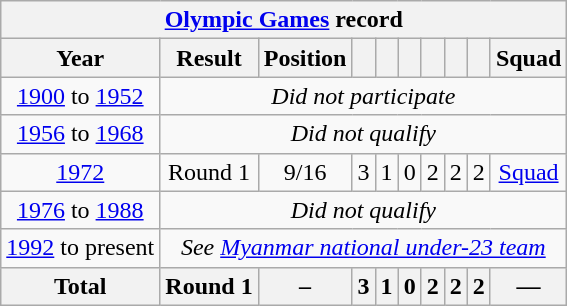<table class="wikitable" style="text-align: center;font-size:100%;">
<tr>
<th colspan=10><a href='#'>Olympic Games</a> record</th>
</tr>
<tr>
<th>Year</th>
<th>Result</th>
<th>Position</th>
<th></th>
<th></th>
<th></th>
<th></th>
<th></th>
<th></th>
<th>Squad</th>
</tr>
<tr>
<td> <a href='#'>1900</a> to  <a href='#'>1952</a></td>
<td colspan="9"><em>Did not participate</em></td>
</tr>
<tr>
<td> <a href='#'>1956</a> to  <a href='#'>1968</a></td>
<td colspan="9"><em>Did not qualify</em></td>
</tr>
<tr>
<td> <a href='#'>1972</a></td>
<td>Round 1</td>
<td>9/16</td>
<td>3</td>
<td>1</td>
<td>0</td>
<td>2</td>
<td>2</td>
<td>2</td>
<td><a href='#'>Squad</a></td>
</tr>
<tr>
<td> <a href='#'>1976</a> to  <a href='#'>1988</a></td>
<td colspan="9"><em>Did not qualify</em></td>
</tr>
<tr>
<td> <a href='#'>1992</a> to present</td>
<td colspan=9><em>See <a href='#'>Myanmar national under-23 team</a></em></td>
</tr>
<tr>
<th><strong>Total</strong></th>
<th>Round 1</th>
<th>–</th>
<th><strong>3</strong></th>
<th><strong>1</strong></th>
<th><strong>0</strong></th>
<th><strong>2</strong></th>
<th><strong>2</strong></th>
<th><strong>2</strong></th>
<th><strong>—</strong></th>
</tr>
</table>
